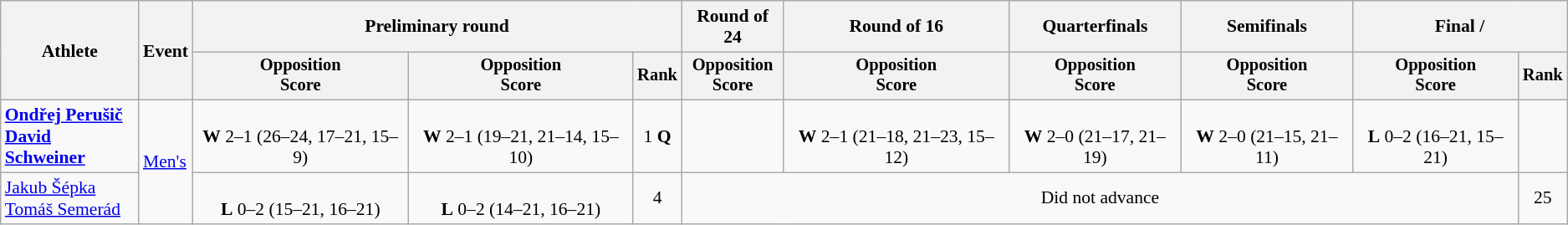<table class=wikitable style=font-size:90%;text-align:center>
<tr>
<th rowspan=2>Athlete</th>
<th rowspan=2>Event</th>
<th colspan=3>Preliminary round</th>
<th>Round of 24</th>
<th>Round of 16</th>
<th>Quarterfinals</th>
<th>Semifinals</th>
<th colspan=2>Final / </th>
</tr>
<tr style=font-size:95%>
<th>Opposition<br>Score</th>
<th>Opposition<br>Score</th>
<th>Rank</th>
<th>Opposition<br>Score</th>
<th>Opposition<br>Score</th>
<th>Opposition<br>Score</th>
<th>Opposition<br>Score</th>
<th>Opposition<br>Score</th>
<th>Rank</th>
</tr>
<tr>
<td align=left><strong><a href='#'>Ondřej Perušič</a><br><a href='#'>David Schweiner</a></strong></td>
<td align=left rowspan=2><a href='#'>Men's</a></td>
<td><br><strong>W</strong> 2–1 (26–24, 17–21, 15–9)</td>
<td><br><strong>W</strong> 2–1 (19–21, 21–14, 15–10)</td>
<td>1 <strong>Q</strong></td>
<td></td>
<td><br><strong>W</strong> 2–1 (21–18, 21–23, 15–12)</td>
<td><br><strong>W</strong> 2–0 (21–17, 21–19)</td>
<td><br><strong>W</strong> 2–0 (21–15, 21–11)</td>
<td><br><strong>L</strong> 0–2 (16–21, 15–21)</td>
<td></td>
</tr>
<tr>
<td align=left><a href='#'>Jakub Šépka</a><br><a href='#'>Tomáš Semerád</a></td>
<td><br><strong>L</strong> 0–2 (15–21, 16–21)</td>
<td><br><strong>L</strong> 0–2 (14–21, 16–21)</td>
<td>4</td>
<td colspan=5>Did not advance</td>
<td>25</td>
</tr>
</table>
